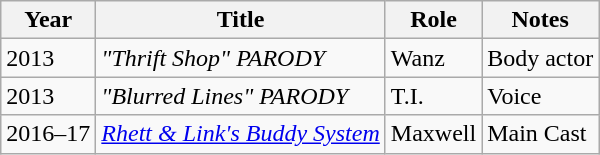<table class="wikitable plainrowheaders sortable" style="margin-right: 0;">
<tr>
<th>Year</th>
<th>Title</th>
<th>Role</th>
<th>Notes</th>
</tr>
<tr>
<td>2013</td>
<td><em>"Thrift Shop" PARODY</em></td>
<td>Wanz</td>
<td>Body actor</td>
</tr>
<tr>
<td>2013</td>
<td><em>"Blurred Lines" PARODY</em></td>
<td>T.I.</td>
<td>Voice</td>
</tr>
<tr>
<td>2016–17</td>
<td><em><a href='#'>Rhett & Link's Buddy System</a></em></td>
<td>Maxwell</td>
<td>Main Cast</td>
</tr>
</table>
